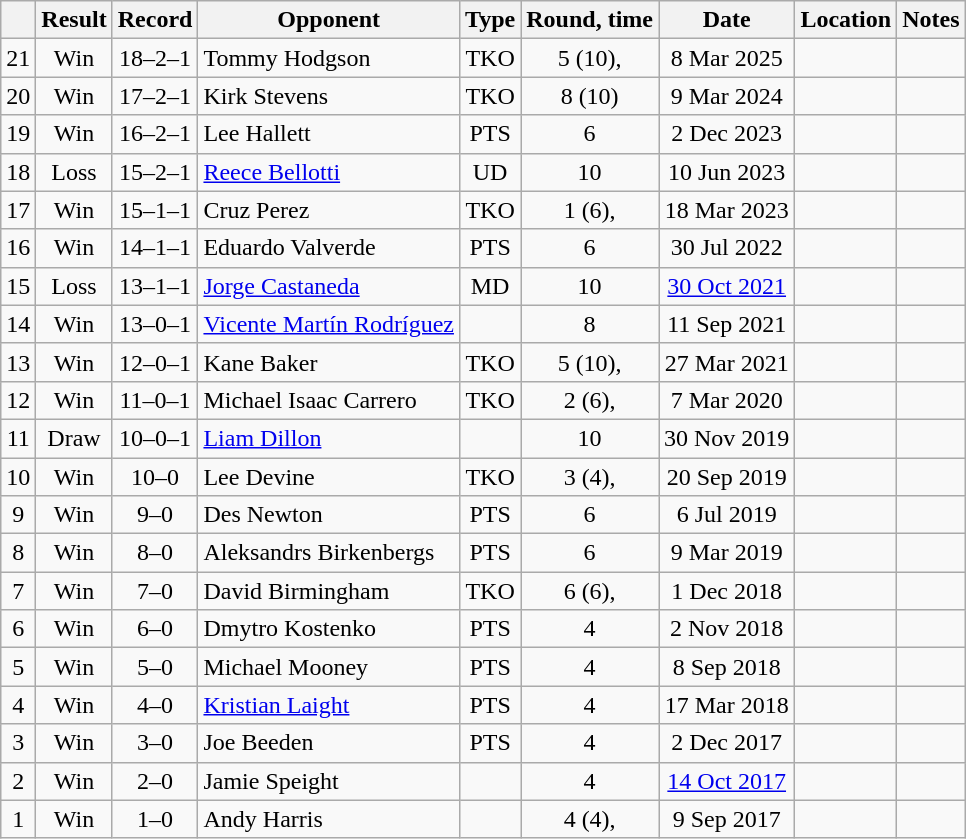<table class="wikitable" style="text-align:center">
<tr>
<th></th>
<th>Result</th>
<th>Record</th>
<th>Opponent</th>
<th>Type</th>
<th>Round, time</th>
<th>Date</th>
<th>Location</th>
<th>Notes</th>
</tr>
<tr>
<td>21</td>
<td>Win</td>
<td>18–2–1</td>
<td align="left">Tommy Hodgson</td>
<td>TKO</td>
<td>5 (10), </td>
<td>8 Mar 2025</td>
<td align="left"></td>
<td align="left"></td>
</tr>
<tr>
<td>20</td>
<td>Win</td>
<td>17–2–1</td>
<td align="left">Kirk Stevens</td>
<td>TKO</td>
<td>8 (10)</td>
<td>9 Mar 2024</td>
<td align="left"></td>
<td></td>
</tr>
<tr>
<td>19</td>
<td>Win</td>
<td>16–2–1</td>
<td align="left">Lee Hallett</td>
<td>PTS</td>
<td>6</td>
<td>2 Dec 2023</td>
<td align="left"></td>
<td></td>
</tr>
<tr>
<td>18</td>
<td>Loss</td>
<td>15–2–1</td>
<td align="left"><a href='#'>Reece Bellotti</a></td>
<td>UD</td>
<td>10</td>
<td>10 Jun 2023</td>
<td align="left"></td>
<td></td>
</tr>
<tr>
<td>17</td>
<td>Win</td>
<td>15–1–1</td>
<td align="left">Cruz Perez</td>
<td>TKO</td>
<td>1 (6), </td>
<td>18 Mar 2023</td>
<td align="left"></td>
<td></td>
</tr>
<tr>
<td>16</td>
<td>Win</td>
<td>14–1–1</td>
<td align="left">Eduardo Valverde</td>
<td>PTS</td>
<td>6</td>
<td>30 Jul 2022</td>
<td align="left"></td>
<td></td>
</tr>
<tr>
<td>15</td>
<td>Loss</td>
<td>13–1–1</td>
<td align="left"><a href='#'>Jorge Castaneda</a></td>
<td>MD</td>
<td>10</td>
<td><a href='#'>30 Oct 2021</a></td>
<td align="left"></td>
<td align="left"></td>
</tr>
<tr>
<td>14</td>
<td>Win</td>
<td>13–0–1</td>
<td align="left"><a href='#'>Vicente Martín Rodríguez</a></td>
<td></td>
<td>8</td>
<td>11 Sep 2021</td>
<td align="left"></td>
<td></td>
</tr>
<tr>
<td>13</td>
<td>Win</td>
<td>12–0–1</td>
<td align="left">Kane Baker</td>
<td>TKO</td>
<td>5 (10), </td>
<td>27 Mar 2021</td>
<td align="left"></td>
<td></td>
</tr>
<tr>
<td>12</td>
<td>Win</td>
<td>11–0–1</td>
<td align="left">Michael Isaac Carrero</td>
<td>TKO</td>
<td>2 (6), </td>
<td>7 Mar 2020</td>
<td align="left"></td>
<td></td>
</tr>
<tr>
<td>11</td>
<td>Draw</td>
<td>10–0–1</td>
<td align="left"><a href='#'>Liam Dillon</a></td>
<td></td>
<td>10</td>
<td>30 Nov 2019</td>
<td align="left"></td>
<td align="left"></td>
</tr>
<tr>
<td>10</td>
<td>Win</td>
<td>10–0</td>
<td align="left">Lee Devine</td>
<td>TKO</td>
<td>3 (4), </td>
<td>20 Sep 2019</td>
<td align="left"></td>
<td></td>
</tr>
<tr>
<td>9</td>
<td>Win</td>
<td>9–0</td>
<td align="left">Des Newton</td>
<td>PTS</td>
<td>6</td>
<td>6 Jul 2019</td>
<td align="left"></td>
<td></td>
</tr>
<tr>
<td>8</td>
<td>Win</td>
<td>8–0</td>
<td align="left">Aleksandrs Birkenbergs</td>
<td>PTS</td>
<td>6</td>
<td>9 Mar 2019</td>
<td align="left"></td>
<td></td>
</tr>
<tr>
<td>7</td>
<td>Win</td>
<td>7–0</td>
<td align="left">David Birmingham</td>
<td>TKO</td>
<td>6 (6), </td>
<td>1 Dec 2018</td>
<td align="left"></td>
<td></td>
</tr>
<tr>
<td>6</td>
<td>Win</td>
<td>6–0</td>
<td align="left">Dmytro Kostenko</td>
<td>PTS</td>
<td>4</td>
<td>2 Nov 2018</td>
<td align="left"></td>
<td></td>
</tr>
<tr>
<td>5</td>
<td>Win</td>
<td>5–0</td>
<td align="left">Michael Mooney</td>
<td>PTS</td>
<td>4</td>
<td>8 Sep 2018</td>
<td align="left"></td>
<td></td>
</tr>
<tr>
<td>4</td>
<td>Win</td>
<td>4–0</td>
<td align="left"><a href='#'>Kristian Laight</a></td>
<td>PTS</td>
<td>4</td>
<td>17 Mar 2018</td>
<td align="left"></td>
<td></td>
</tr>
<tr>
<td>3</td>
<td>Win</td>
<td>3–0</td>
<td align="left">Joe Beeden</td>
<td>PTS</td>
<td>4</td>
<td>2 Dec 2017</td>
<td align="left"></td>
<td></td>
</tr>
<tr>
<td>2</td>
<td>Win</td>
<td>2–0</td>
<td align="left">Jamie Speight</td>
<td></td>
<td>4</td>
<td><a href='#'>14 Oct 2017</a></td>
<td align="left"></td>
<td></td>
</tr>
<tr>
<td>1</td>
<td>Win</td>
<td>1–0</td>
<td align="left">Andy Harris</td>
<td></td>
<td>4 (4), </td>
<td>9 Sep 2017</td>
<td align="left"></td>
<td></td>
</tr>
</table>
